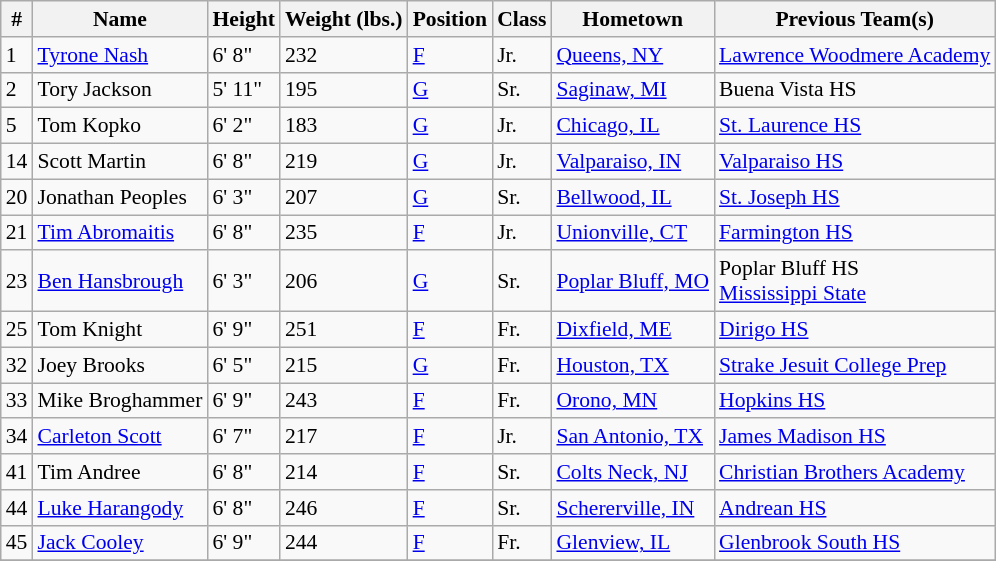<table class="wikitable" style="font-size: 90%">
<tr>
<th>#</th>
<th>Name</th>
<th>Height</th>
<th>Weight (lbs.)</th>
<th>Position</th>
<th>Class</th>
<th>Hometown</th>
<th>Previous Team(s)</th>
</tr>
<tr>
<td>1</td>
<td><a href='#'>Tyrone Nash</a></td>
<td>6' 8"</td>
<td>232</td>
<td><a href='#'>F</a></td>
<td>Jr.</td>
<td><a href='#'>Queens, NY</a></td>
<td><a href='#'>Lawrence Woodmere Academy</a></td>
</tr>
<tr>
<td>2</td>
<td>Tory Jackson</td>
<td>5' 11"</td>
<td>195</td>
<td><a href='#'>G</a></td>
<td>Sr.</td>
<td><a href='#'>Saginaw, MI</a></td>
<td>Buena Vista HS</td>
</tr>
<tr>
<td>5</td>
<td>Tom Kopko</td>
<td>6' 2"</td>
<td>183</td>
<td><a href='#'>G</a></td>
<td>Jr.</td>
<td><a href='#'>Chicago, IL</a></td>
<td><a href='#'>St. Laurence HS</a></td>
</tr>
<tr>
<td>14</td>
<td>Scott Martin</td>
<td>6' 8"</td>
<td>219</td>
<td><a href='#'>G</a></td>
<td>Jr.</td>
<td><a href='#'>Valparaiso, IN</a></td>
<td><a href='#'>Valparaiso HS</a></td>
</tr>
<tr>
<td>20</td>
<td>Jonathan Peoples</td>
<td>6' 3"</td>
<td>207</td>
<td><a href='#'>G</a></td>
<td>Sr.</td>
<td><a href='#'>Bellwood, IL</a></td>
<td><a href='#'>St. Joseph HS</a></td>
</tr>
<tr>
<td>21</td>
<td><a href='#'>Tim Abromaitis</a></td>
<td>6' 8"</td>
<td>235</td>
<td><a href='#'>F</a></td>
<td>Jr.</td>
<td><a href='#'>Unionville, CT</a></td>
<td><a href='#'>Farmington HS</a></td>
</tr>
<tr>
<td>23</td>
<td><a href='#'>Ben Hansbrough</a></td>
<td>6' 3"</td>
<td>206</td>
<td><a href='#'>G</a></td>
<td>Sr.</td>
<td><a href='#'>Poplar Bluff, MO</a></td>
<td>Poplar Bluff HS<br><a href='#'>Mississippi State</a></td>
</tr>
<tr>
<td>25</td>
<td>Tom Knight</td>
<td>6' 9"</td>
<td>251</td>
<td><a href='#'>F</a></td>
<td>Fr.</td>
<td><a href='#'>Dixfield, ME</a></td>
<td><a href='#'>Dirigo HS</a></td>
</tr>
<tr>
<td>32</td>
<td>Joey Brooks</td>
<td>6' 5"</td>
<td>215</td>
<td><a href='#'>G</a></td>
<td>Fr.</td>
<td><a href='#'>Houston, TX</a></td>
<td><a href='#'>Strake Jesuit College Prep</a></td>
</tr>
<tr>
<td>33</td>
<td>Mike Broghammer</td>
<td>6' 9"</td>
<td>243</td>
<td><a href='#'>F</a></td>
<td>Fr.</td>
<td><a href='#'>Orono, MN</a></td>
<td><a href='#'>Hopkins HS</a></td>
</tr>
<tr>
<td>34</td>
<td><a href='#'>Carleton Scott</a></td>
<td>6' 7"</td>
<td>217</td>
<td><a href='#'>F</a></td>
<td>Jr.</td>
<td><a href='#'>San Antonio, TX</a></td>
<td><a href='#'>James Madison HS</a></td>
</tr>
<tr>
<td>41</td>
<td>Tim Andree</td>
<td>6' 8"</td>
<td>214</td>
<td><a href='#'>F</a></td>
<td>Sr.</td>
<td><a href='#'>Colts Neck, NJ</a></td>
<td><a href='#'>Christian Brothers Academy</a></td>
</tr>
<tr>
<td>44</td>
<td><a href='#'>Luke Harangody</a></td>
<td>6' 8"</td>
<td>246</td>
<td><a href='#'>F</a></td>
<td>Sr.</td>
<td><a href='#'>Schererville, IN</a></td>
<td><a href='#'>Andrean HS</a></td>
</tr>
<tr>
<td>45</td>
<td><a href='#'>Jack Cooley</a></td>
<td>6' 9"</td>
<td>244</td>
<td><a href='#'>F</a></td>
<td>Fr.</td>
<td><a href='#'>Glenview, IL</a></td>
<td><a href='#'>Glenbrook South HS</a></td>
</tr>
<tr>
</tr>
</table>
